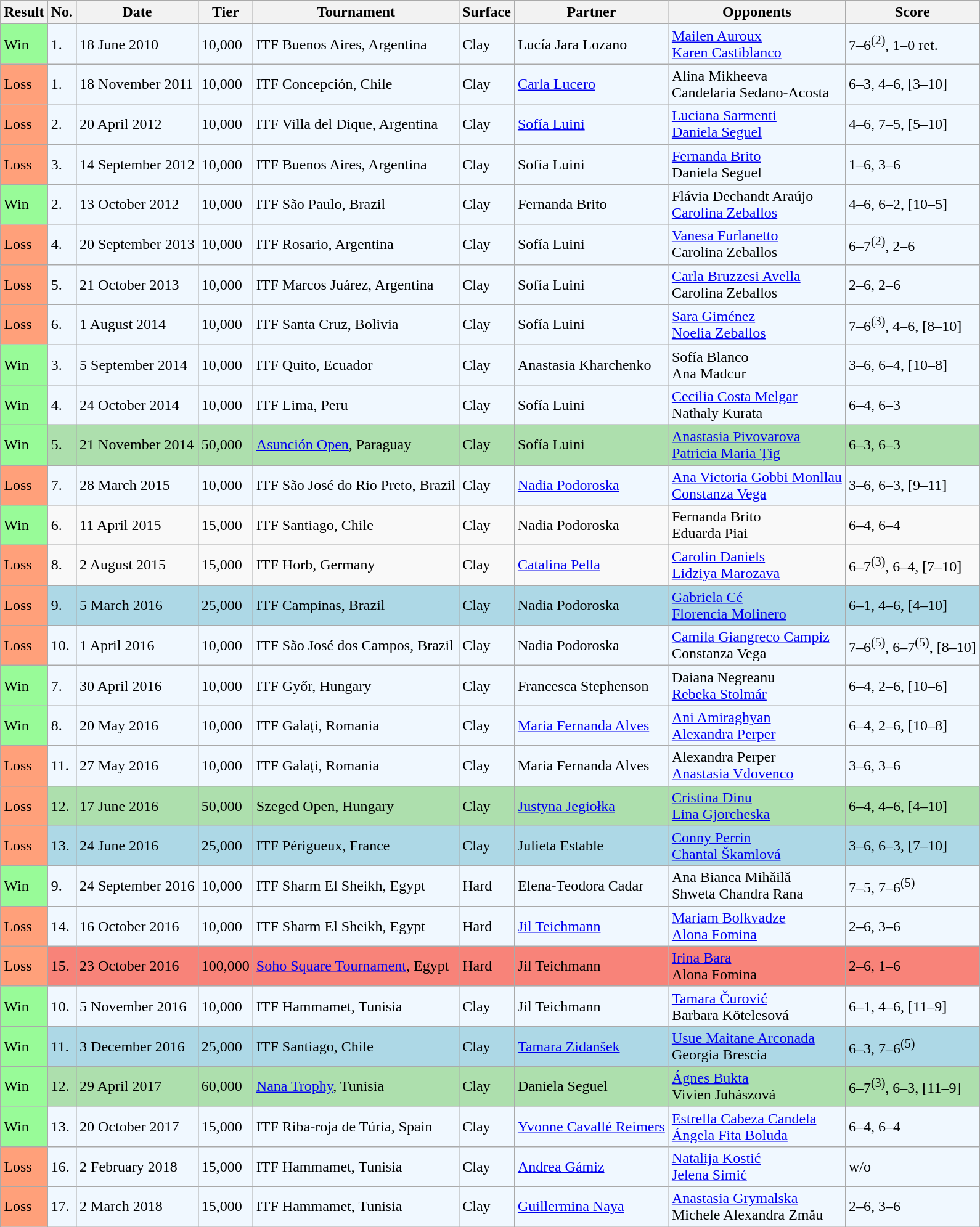<table class="sortable wikitable">
<tr>
<th>Result</th>
<th>No.</th>
<th>Date</th>
<th>Tier</th>
<th>Tournament</th>
<th>Surface</th>
<th>Partner</th>
<th>Opponents</th>
<th class="unsortable">Score</th>
</tr>
<tr style="background:#f0f8ff;">
<td style="background:#98fb98;">Win</td>
<td>1.</td>
<td>18 June 2010</td>
<td>10,000</td>
<td>ITF Buenos Aires, Argentina</td>
<td>Clay</td>
<td> Lucía Jara Lozano</td>
<td> <a href='#'>Mailen Auroux</a> <br>  <a href='#'>Karen Castiblanco</a></td>
<td>7–6<sup>(2)</sup>, 1–0 ret.</td>
</tr>
<tr style="background:#f0f8ff;">
<td style="background:#ffa07a;">Loss</td>
<td>1.</td>
<td>18 November 2011</td>
<td>10,000</td>
<td>ITF Concepción, Chile</td>
<td>Clay</td>
<td> <a href='#'>Carla Lucero</a></td>
<td> Alina Mikheeva <br>  Candelaria Sedano-Acosta</td>
<td>6–3, 4–6, [3–10]</td>
</tr>
<tr style="background:#f0f8ff;">
<td style="background:#ffa07a;">Loss</td>
<td>2.</td>
<td>20 April 2012</td>
<td>10,000</td>
<td>ITF Villa del Dique, Argentina</td>
<td>Clay</td>
<td> <a href='#'>Sofía Luini</a></td>
<td> <a href='#'>Luciana Sarmenti</a> <br>  <a href='#'>Daniela Seguel</a></td>
<td>4–6, 7–5, [5–10]</td>
</tr>
<tr style="background:#f0f8ff;">
<td style="background:#ffa07a;">Loss</td>
<td>3.</td>
<td>14 September 2012</td>
<td>10,000</td>
<td>ITF Buenos Aires, Argentina</td>
<td>Clay</td>
<td> Sofía Luini</td>
<td> <a href='#'>Fernanda Brito</a> <br>  Daniela Seguel</td>
<td>1–6, 3–6</td>
</tr>
<tr style="background:#f0f8ff;">
<td style="background:#98fb98;">Win</td>
<td>2.</td>
<td>13 October 2012</td>
<td>10,000</td>
<td>ITF São Paulo, Brazil</td>
<td>Clay</td>
<td> Fernanda Brito</td>
<td> Flávia Dechandt Araújo <br>  <a href='#'>Carolina Zeballos</a></td>
<td>4–6, 6–2, [10–5]</td>
</tr>
<tr style="background:#f0f8ff;">
<td style="background:#ffa07a;">Loss</td>
<td>4.</td>
<td>20 September 2013</td>
<td>10,000</td>
<td>ITF Rosario, Argentina</td>
<td>Clay</td>
<td> Sofía Luini</td>
<td> <a href='#'>Vanesa Furlanetto</a> <br>  Carolina Zeballos</td>
<td>6–7<sup>(2)</sup>, 2–6</td>
</tr>
<tr style="background:#f0f8ff;">
<td style="background:#ffa07a;">Loss</td>
<td>5.</td>
<td>21 October 2013</td>
<td>10,000</td>
<td>ITF Marcos Juárez, Argentina</td>
<td>Clay</td>
<td> Sofía Luini</td>
<td> <a href='#'>Carla Bruzzesi Avella</a> <br>  Carolina Zeballos</td>
<td>2–6, 2–6</td>
</tr>
<tr style="background:#f0f8ff;">
<td style="background:#ffa07a;">Loss</td>
<td>6.</td>
<td>1 August 2014</td>
<td>10,000</td>
<td>ITF Santa Cruz, Bolivia</td>
<td>Clay</td>
<td> Sofía Luini</td>
<td> <a href='#'>Sara Giménez</a> <br>  <a href='#'>Noelia Zeballos</a></td>
<td>7–6<sup>(3)</sup>, 4–6, [8–10]</td>
</tr>
<tr style="background:#f0f8ff;">
<td style="background:#98fb98;">Win</td>
<td>3.</td>
<td>5 September 2014</td>
<td>10,000</td>
<td>ITF Quito, Ecuador</td>
<td>Clay</td>
<td> Anastasia Kharchenko</td>
<td> Sofía Blanco <br>  Ana Madcur</td>
<td>3–6, 6–4, [10–8]</td>
</tr>
<tr style="background:#f0f8ff;">
<td style="background:#98fb98;">Win</td>
<td>4.</td>
<td>24 October 2014</td>
<td>10,000</td>
<td>ITF Lima, Peru</td>
<td>Clay</td>
<td> Sofía Luini</td>
<td> <a href='#'>Cecilia Costa Melgar</a> <br>  Nathaly Kurata</td>
<td>6–4, 6–3</td>
</tr>
<tr style="background:#addfad;">
<td style="background:#98fb98;">Win</td>
<td>5.</td>
<td>21 November 2014</td>
<td>50,000</td>
<td><a href='#'>Asunción Open</a>, Paraguay</td>
<td>Clay</td>
<td> Sofía Luini</td>
<td> <a href='#'>Anastasia Pivovarova</a> <br>  <a href='#'>Patricia Maria Țig</a></td>
<td>6–3, 6–3</td>
</tr>
<tr style="background:#f0f8ff;">
<td style="background:#ffa07a;">Loss</td>
<td>7.</td>
<td>28 March 2015</td>
<td>10,000</td>
<td>ITF São José do Rio Preto, Brazil</td>
<td>Clay</td>
<td> <a href='#'>Nadia Podoroska</a></td>
<td> <a href='#'>Ana Victoria Gobbi Monllau</a> <br>  <a href='#'>Constanza Vega</a></td>
<td>3–6, 6–3, [9–11]</td>
</tr>
<tr>
<td style="background:#98fb98;">Win</td>
<td>6.</td>
<td>11 April 2015</td>
<td>15,000</td>
<td>ITF Santiago, Chile</td>
<td>Clay</td>
<td> Nadia Podoroska</td>
<td> Fernanda Brito <br>  Eduarda Piai</td>
<td>6–4, 6–4</td>
</tr>
<tr>
<td style="background:#ffa07a;">Loss</td>
<td>8.</td>
<td>2 August 2015</td>
<td>15,000</td>
<td>ITF Horb, Germany</td>
<td>Clay</td>
<td> <a href='#'>Catalina Pella</a></td>
<td> <a href='#'>Carolin Daniels</a> <br>  <a href='#'>Lidziya Marozava</a></td>
<td>6–7<sup>(3)</sup>, 6–4, [7–10]</td>
</tr>
<tr style="background:lightblue;">
<td style="background:#ffa07a;">Loss</td>
<td>9.</td>
<td>5 March 2016</td>
<td>25,000</td>
<td>ITF Campinas, Brazil</td>
<td>Clay</td>
<td> Nadia Podoroska</td>
<td> <a href='#'>Gabriela Cé</a> <br>  <a href='#'>Florencia Molinero</a></td>
<td>6–1, 4–6, [4–10]</td>
</tr>
<tr style="background:#f0f8ff;">
<td style="background:#ffa07a;">Loss</td>
<td>10.</td>
<td>1 April 2016</td>
<td>10,000</td>
<td>ITF São José dos Campos, Brazil</td>
<td>Clay</td>
<td> Nadia Podoroska</td>
<td> <a href='#'>Camila Giangreco Campiz</a> <br>  Constanza Vega</td>
<td>7–6<sup>(5)</sup>, 6–7<sup>(5)</sup>, [8–10]</td>
</tr>
<tr style="background:#f0f8ff;">
<td style="background:#98fb98;">Win</td>
<td>7.</td>
<td>30 April 2016</td>
<td>10,000</td>
<td>ITF Győr, Hungary</td>
<td>Clay</td>
<td> Francesca Stephenson</td>
<td> Daiana Negreanu <br>  <a href='#'>Rebeka Stolmár</a></td>
<td>6–4, 2–6, [10–6]</td>
</tr>
<tr style="background:#f0f8ff;">
<td style="background:#98fb98;">Win</td>
<td>8.</td>
<td>20 May 2016</td>
<td>10,000</td>
<td>ITF Galați, Romania</td>
<td>Clay</td>
<td> <a href='#'>Maria Fernanda Alves</a></td>
<td> <a href='#'>Ani Amiraghyan</a> <br>  <a href='#'>Alexandra Perper</a></td>
<td>6–4, 2–6, [10–8]</td>
</tr>
<tr style="background:#f0f8ff;">
<td style="background:#ffa07a;">Loss</td>
<td>11.</td>
<td>27 May 2016</td>
<td>10,000</td>
<td>ITF Galați, Romania</td>
<td>Clay</td>
<td> Maria Fernanda Alves</td>
<td> Alexandra Perper <br>  <a href='#'>Anastasia Vdovenco</a></td>
<td>3–6, 3–6</td>
</tr>
<tr style="background:#addfad;">
<td style="background:#ffa07a;">Loss</td>
<td>12.</td>
<td>17 June 2016</td>
<td>50,000</td>
<td>Szeged Open, Hungary</td>
<td>Clay</td>
<td> <a href='#'>Justyna Jegiołka</a></td>
<td> <a href='#'>Cristina Dinu</a> <br>  <a href='#'>Lina Gjorcheska</a></td>
<td>6–4, 4–6, [4–10]</td>
</tr>
<tr style="background:lightblue;">
<td style="background:#ffa07a;">Loss</td>
<td>13.</td>
<td>24 June 2016</td>
<td>25,000</td>
<td>ITF Périgueux, France</td>
<td>Clay</td>
<td> Julieta Estable</td>
<td> <a href='#'>Conny Perrin</a> <br>  <a href='#'>Chantal Škamlová</a></td>
<td>3–6, 6–3, [7–10]</td>
</tr>
<tr style="background:#f0f8ff;">
<td style="background:#98fb98;">Win</td>
<td>9.</td>
<td>24 September 2016</td>
<td>10,000</td>
<td>ITF Sharm El Sheikh, Egypt</td>
<td>Hard</td>
<td> Elena-Teodora Cadar</td>
<td> Ana Bianca Mihăilă <br>  Shweta Chandra Rana</td>
<td>7–5, 7–6<sup>(5)</sup></td>
</tr>
<tr style="background:#f0f8ff;">
<td style="background:#ffa07a;">Loss</td>
<td>14.</td>
<td>16 October 2016</td>
<td>10,000</td>
<td>ITF Sharm El Sheikh, Egypt</td>
<td>Hard</td>
<td> <a href='#'>Jil Teichmann</a></td>
<td> <a href='#'>Mariam Bolkvadze</a> <br>  <a href='#'>Alona Fomina</a></td>
<td>2–6, 3–6</td>
</tr>
<tr style="background:#f88379;">
<td style="background:#ffa07a;">Loss</td>
<td>15.</td>
<td>23 October 2016</td>
<td>100,000</td>
<td><a href='#'>Soho Square Tournament</a>, Egypt</td>
<td>Hard</td>
<td> Jil Teichmann</td>
<td> <a href='#'>Irina Bara</a> <br>  Alona Fomina</td>
<td>2–6, 1–6</td>
</tr>
<tr style="background:#f0f8ff;">
<td style="background:#98fb98;">Win</td>
<td>10.</td>
<td>5 November 2016</td>
<td>10,000</td>
<td>ITF Hammamet, Tunisia</td>
<td>Clay</td>
<td> Jil Teichmann</td>
<td> <a href='#'>Tamara Čurović</a> <br>  Barbara Kötelesová</td>
<td>6–1, 4–6, [11–9]</td>
</tr>
<tr style="background:lightblue;">
<td style="background:#98fb98;">Win</td>
<td>11.</td>
<td>3 December 2016</td>
<td>25,000</td>
<td>ITF Santiago, Chile</td>
<td>Clay</td>
<td> <a href='#'>Tamara Zidanšek</a></td>
<td> <a href='#'>Usue Maitane Arconada</a> <br>  Georgia Brescia</td>
<td>6–3, 7–6<sup>(5)</sup></td>
</tr>
<tr style="background:#addfad;">
<td style="background:#98fb98;">Win</td>
<td>12.</td>
<td>29 April 2017</td>
<td>60,000</td>
<td><a href='#'>Nana Trophy</a>, Tunisia</td>
<td>Clay</td>
<td> Daniela Seguel</td>
<td> <a href='#'>Ágnes Bukta</a> <br>  Vivien Juhászová</td>
<td>6–7<sup>(3)</sup>, 6–3, [11–9]</td>
</tr>
<tr style="background:#f0f8ff;">
<td style="background:#98fb98;">Win</td>
<td>13.</td>
<td>20 October 2017</td>
<td>15,000</td>
<td>ITF Riba-roja de Túria, Spain</td>
<td>Clay</td>
<td> <a href='#'>Yvonne Cavallé Reimers</a></td>
<td> <a href='#'>Estrella Cabeza Candela</a> <br>  <a href='#'>Ángela Fita Boluda</a></td>
<td>6–4, 6–4</td>
</tr>
<tr style="background:#f0f8ff;">
<td style="background:#ffa07a;">Loss</td>
<td>16.</td>
<td>2 February 2018</td>
<td>15,000</td>
<td>ITF Hammamet, Tunisia</td>
<td>Clay</td>
<td> <a href='#'>Andrea Gámiz</a></td>
<td> <a href='#'>Natalija Kostić</a> <br>  <a href='#'>Jelena Simić</a></td>
<td>w/o</td>
</tr>
<tr style="background:#f0f8ff;">
<td style="background:#ffa07a;">Loss</td>
<td>17.</td>
<td>2 March 2018</td>
<td>15,000</td>
<td>ITF Hammamet, Tunisia</td>
<td>Clay</td>
<td> <a href='#'>Guillermina Naya</a></td>
<td> <a href='#'>Anastasia Grymalska</a> <br>  Michele Alexandra Zmău</td>
<td>2–6, 3–6</td>
</tr>
</table>
